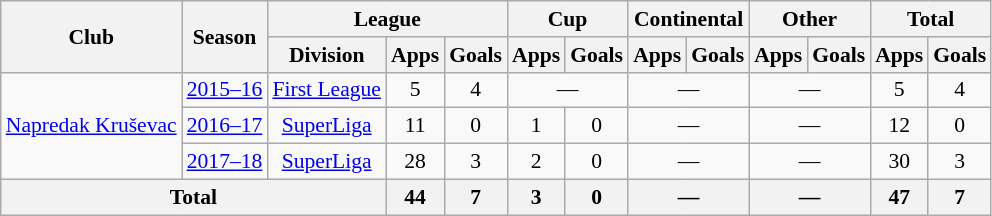<table class="wikitable" style="text-align: center;font-size:90%">
<tr>
<th rowspan="2">Club</th>
<th rowspan="2">Season</th>
<th colspan="3">League</th>
<th colspan="2">Cup</th>
<th colspan="2">Continental</th>
<th colspan="2">Other</th>
<th colspan="2">Total</th>
</tr>
<tr>
<th>Division</th>
<th>Apps</th>
<th>Goals</th>
<th>Apps</th>
<th>Goals</th>
<th>Apps</th>
<th>Goals</th>
<th>Apps</th>
<th>Goals</th>
<th>Apps</th>
<th>Goals</th>
</tr>
<tr>
<td rowspan="3" valign="center"><a href='#'>Napredak Kruševac</a></td>
<td><a href='#'>2015–16</a></td>
<td><a href='#'>First League</a></td>
<td>5</td>
<td>4</td>
<td colspan="2">—</td>
<td colspan="2">—</td>
<td colspan="2">—</td>
<td>5</td>
<td>4</td>
</tr>
<tr>
<td><a href='#'>2016–17</a></td>
<td><a href='#'>SuperLiga</a></td>
<td>11</td>
<td>0</td>
<td>1</td>
<td>0</td>
<td colspan="2">—</td>
<td colspan="2">—</td>
<td>12</td>
<td>0</td>
</tr>
<tr>
<td><a href='#'>2017–18</a></td>
<td><a href='#'>SuperLiga</a></td>
<td>28</td>
<td>3</td>
<td>2</td>
<td>0</td>
<td colspan="2">—</td>
<td colspan="2">—</td>
<td>30</td>
<td>3</td>
</tr>
<tr>
<th colspan="3">Total</th>
<th>44</th>
<th>7</th>
<th>3</th>
<th>0</th>
<th colspan="2">—</th>
<th colspan="2">—</th>
<th>47</th>
<th>7</th>
</tr>
</table>
